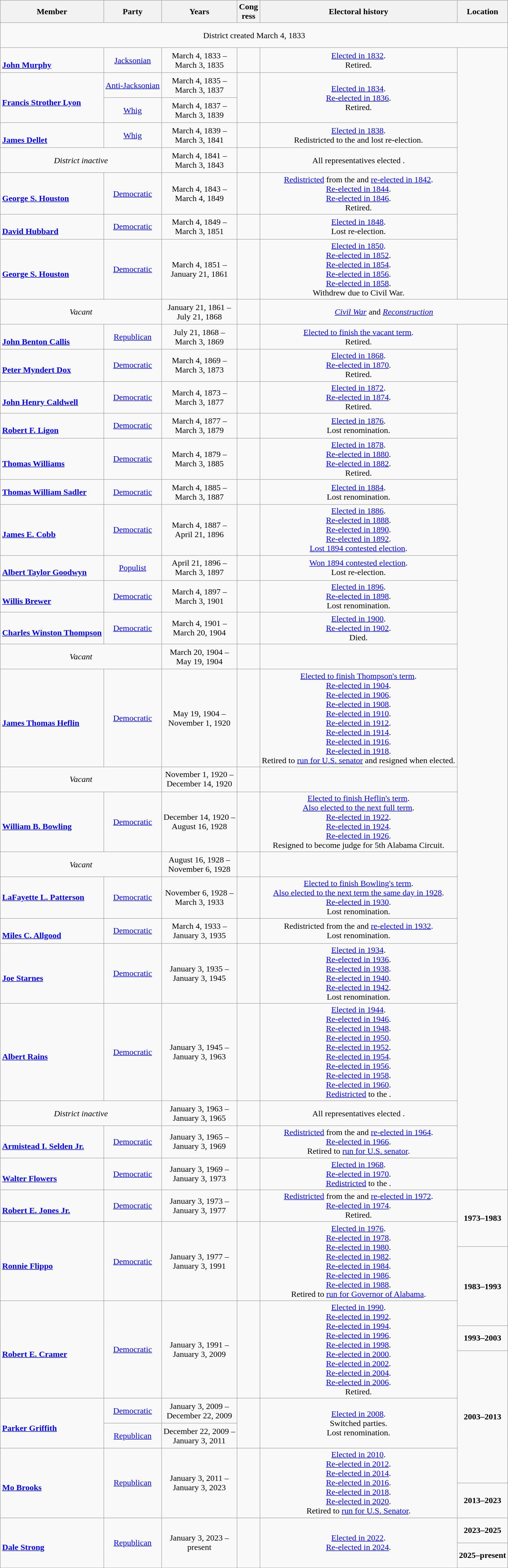<table class=wikitable style=text-align:center>
<tr>
<th>Member</th>
<th>Party</th>
<th>Years</th>
<th>Cong<br>ress</th>
<th>Electoral history</th>
<th>Location</th>
</tr>
<tr style="height:3em">
<td colspan=6>District created March 4, 1833</td>
</tr>
<tr style="height:3em">
<td align=left><br><strong><a href='#'>John Murphy</a></strong><br></td>
<td><a href='#'>Jacksonian</a></td>
<td nowrap>March 4, 1833 –<br>March 3, 1835</td>
<td></td>
<td><a href='#'>Elected in 1832</a>.<br>Retired.</td>
<td rowspan=8></td>
</tr>
<tr style="height:3em">
<td rowspan=2 align=left><br><strong><a href='#'>Francis Strother Lyon</a></strong><br></td>
<td><a href='#'>Anti-Jacksonian</a></td>
<td nowrap>March 4, 1835 –<br>March 3, 1837</td>
<td rowspan=2></td>
<td rowspan=2><a href='#'>Elected in 1834</a>.<br><a href='#'>Re-elected in 1836</a>.<br>Retired.</td>
</tr>
<tr style="height:3em">
<td><a href='#'>Whig</a></td>
<td nowrap>March 4, 1837 –<br>March 3, 1839</td>
</tr>
<tr style="height:3em">
<td align=left><br><strong><a href='#'>James Dellet</a></strong><br></td>
<td><a href='#'>Whig</a></td>
<td nowrap>March 4, 1839 –<br>March 3, 1841</td>
<td></td>
<td><a href='#'>Elected in 1838</a>.<br>Redistricted to the  and lost re-election.</td>
</tr>
<tr style="height:3em">
<td colspan=2><em>District inactive</em></td>
<td nowrap>March 4, 1841 –<br>March 3, 1843</td>
<td></td>
<td>All representatives elected .</td>
</tr>
<tr style="height:3em">
<td align=left><br><strong><a href='#'>George S. Houston</a></strong><br></td>
<td><a href='#'>Democratic</a></td>
<td nowrap>March 4, 1843 –<br>March 4, 1849</td>
<td></td>
<td><a href='#'>Redistricted</a> from the  and <a href='#'>re-elected in 1842</a>.<br><a href='#'>Re-elected in 1844</a>.<br><a href='#'>Re-elected in 1846</a>.<br>Retired.</td>
</tr>
<tr style="height:3em">
<td align=left><br><strong><a href='#'>David Hubbard</a></strong><br></td>
<td><a href='#'>Democratic</a></td>
<td nowrap>March 4, 1849 –<br>March 3, 1851</td>
<td></td>
<td><a href='#'>Elected in 1848</a>.<br>Lost re-election.</td>
</tr>
<tr style="height:3em">
<td align=left><br><strong><a href='#'>George S. Houston</a></strong><br></td>
<td><a href='#'>Democratic</a></td>
<td nowrap>March 4, 1851 –<br>January 21, 1861</td>
<td></td>
<td><a href='#'>Elected in 1850</a>.<br><a href='#'>Re-elected in 1852</a>.<br><a href='#'>Re-elected in 1854</a>.<br><a href='#'>Re-elected in 1856</a>.<br><a href='#'>Re-elected in 1858</a>.<br>Withdrew due to Civil War.</td>
</tr>
<tr style="height:3em">
<td colspan=2><em>Vacant</em></td>
<td nowrap>January 21, 1861 –<br>July 21, 1868</td>
<td></td>
<td colspan=2><em><a href='#'>Civil War</a></em> and <em><a href='#'>Reconstruction</a></em></td>
</tr>
<tr style="height:3em">
<td align=left><br><strong><a href='#'>John Benton Callis</a></strong><br></td>
<td><a href='#'>Republican</a></td>
<td nowrap>July 21, 1868 –<br>March 3, 1869</td>
<td></td>
<td><a href='#'>Elected to finish the vacant term</a>.<br>Retired.</td>
<td rowspan=22></td>
</tr>
<tr style="height:3em">
<td align=left><br><strong><a href='#'>Peter Myndert Dox</a></strong><br></td>
<td><a href='#'>Democratic</a></td>
<td nowrap>March 4, 1869 –<br>March 3, 1873</td>
<td></td>
<td><a href='#'>Elected in 1868</a>.<br><a href='#'>Re-elected in 1870</a>.<br>Retired.</td>
</tr>
<tr style="height:3em">
<td align=left><br><strong><a href='#'>John Henry Caldwell</a></strong><br></td>
<td><a href='#'>Democratic</a></td>
<td nowrap>March 4, 1873 –<br>March 3, 1877</td>
<td></td>
<td><a href='#'>Elected in 1872</a>.<br><a href='#'>Re-elected in 1874</a>.<br>Retired.</td>
</tr>
<tr style="height:3em">
<td align=left><br><strong><a href='#'>Robert F. Ligon</a></strong><br></td>
<td><a href='#'>Democratic</a></td>
<td nowrap>March 4, 1877 –<br>March 3, 1879</td>
<td></td>
<td><a href='#'>Elected in 1876</a>.<br>Lost renomination.</td>
</tr>
<tr style="height:3em">
<td align=left><br> <strong><a href='#'>Thomas Williams</a></strong><br></td>
<td><a href='#'>Democratic</a></td>
<td nowrap>March 4, 1879 –<br>March 3, 1885</td>
<td></td>
<td><a href='#'>Elected in 1878</a>.<br><a href='#'>Re-elected in 1880</a>.<br><a href='#'>Re-elected in 1882</a>.<br>Retired.</td>
</tr>
<tr style="height:3em">
<td align=left><strong><a href='#'>Thomas William Sadler</a></strong><br></td>
<td><a href='#'>Democratic</a></td>
<td nowrap>March 4, 1885 –<br>March 3, 1887</td>
<td></td>
<td><a href='#'>Elected in 1884</a>.<br>Lost renomination.</td>
</tr>
<tr style="height:3em">
<td align=left><br><strong><a href='#'>James E. Cobb</a></strong><br></td>
<td><a href='#'>Democratic</a></td>
<td nowrap>March 4, 1887 –<br>April 21, 1896</td>
<td></td>
<td><a href='#'>Elected in 1886</a>.<br><a href='#'>Re-elected in 1888</a>.<br><a href='#'>Re-elected in 1890</a>.<br><a href='#'>Re-elected in 1892</a>.<br><a href='#'>Lost 1894 contested election</a>.</td>
</tr>
<tr style="height:3em">
<td align=left><br><strong><a href='#'>Albert Taylor Goodwyn</a></strong><br></td>
<td><a href='#'>Populist</a></td>
<td nowrap>April 21, 1896 –<br>March 3, 1897</td>
<td></td>
<td><a href='#'>Won 1894 contested election</a>.<br>Lost re-election.</td>
</tr>
<tr style="height:3em">
<td align=left><br><strong><a href='#'>Willis Brewer</a></strong><br></td>
<td><a href='#'>Democratic</a></td>
<td nowrap>March 4, 1897 –<br>March 3, 1901</td>
<td></td>
<td><a href='#'>Elected in 1896</a>.<br><a href='#'>Re-elected in 1898</a>.<br>Lost renomination.</td>
</tr>
<tr style="height:3em">
<td align=left><br><strong><a href='#'>Charles Winston Thompson</a></strong><br></td>
<td><a href='#'>Democratic</a></td>
<td nowrap>March 4, 1901 –<br>March 20, 1904</td>
<td></td>
<td><a href='#'>Elected in 1900</a>.<br><a href='#'>Re-elected in 1902</a>.<br>Died.</td>
</tr>
<tr style="height:3em">
<td colspan=2><em>Vacant</em></td>
<td nowrap>March 20, 1904 –<br>May 19, 1904</td>
<td></td>
<td></td>
</tr>
<tr style="height:3em">
<td align=left><br><strong><a href='#'>James Thomas Heflin</a></strong><br></td>
<td><a href='#'>Democratic</a></td>
<td nowrap>May 19, 1904 –<br>November 1, 1920</td>
<td></td>
<td><a href='#'>Elected to finish Thompson's term</a>.<br><a href='#'>Re-elected in 1904</a>.<br><a href='#'>Re-elected in 1906</a>.<br><a href='#'>Re-elected in 1908</a>.<br><a href='#'>Re-elected in 1910</a>.<br><a href='#'>Re-elected in 1912</a>.<br><a href='#'>Re-elected in 1914</a>.<br><a href='#'>Re-elected in 1916</a>.<br><a href='#'>Re-elected in 1918</a>.<br>Retired to <a href='#'>run for U.S. senator</a> and resigned when elected.</td>
</tr>
<tr style="height:3em">
<td colspan=2><em>Vacant</em></td>
<td nowrap>November 1, 1920 –<br>December 14, 1920</td>
<td></td>
<td></td>
</tr>
<tr style="height:3em">
<td align=left><br><strong><a href='#'>William B. Bowling</a></strong><br></td>
<td><a href='#'>Democratic</a></td>
<td nowrap>December 14, 1920 –<br>August 16, 1928</td>
<td></td>
<td><a href='#'>Elected to finish Heflin's term</a>.<br><a href='#'>Also elected to the next full term</a>.<br><a href='#'>Re-elected in 1922</a>.<br><a href='#'>Re-elected in 1924</a>.<br><a href='#'>Re-elected in 1926</a>.<br>Resigned to become judge for 5th Alabama Circuit.</td>
</tr>
<tr style="height:3em">
<td colspan=2><em>Vacant</em></td>
<td nowrap>August 16, 1928 –<br>November 6, 1928</td>
<td></td>
<td></td>
</tr>
<tr style="height:3em">
<td align=left><strong><a href='#'>LaFayette L. Patterson</a></strong><br></td>
<td><a href='#'>Democratic</a></td>
<td nowrap>November 6, 1928 –<br>March 3, 1933</td>
<td></td>
<td><a href='#'>Elected to finish Bowling's term</a>.<br><a href='#'>Also elected to the next term the same day in 1928</a>.<br><a href='#'>Re-elected in 1930</a>.<br>Lost renomination.</td>
</tr>
<tr style="height:3em">
<td align=left><br><strong><a href='#'>Miles C. Allgood</a></strong><br></td>
<td><a href='#'>Democratic</a></td>
<td nowrap>March 4, 1933 –<br>January 3, 1935</td>
<td></td>
<td>Redistricted from the  and <a href='#'>re-elected in 1932</a>.<br>Lost renomination.</td>
</tr>
<tr style="height:3em">
<td align=left><br><strong><a href='#'>Joe Starnes</a></strong><br></td>
<td><a href='#'>Democratic</a></td>
<td nowrap>January 3, 1935 –<br>January 3, 1945</td>
<td></td>
<td><a href='#'>Elected in 1934</a>.<br><a href='#'>Re-elected in 1936</a>.<br><a href='#'>Re-elected in 1938</a>.<br><a href='#'>Re-elected in 1940</a>.<br><a href='#'>Re-elected in 1942</a>.<br>Lost renomination.</td>
</tr>
<tr style="height:3em">
<td align=left><br><strong><a href='#'>Albert Rains</a></strong><br></td>
<td><a href='#'>Democratic</a></td>
<td nowrap>January 3, 1945 –<br>January 3, 1963</td>
<td></td>
<td><a href='#'>Elected in 1944</a>.<br><a href='#'>Re-elected in 1946</a>.<br><a href='#'>Re-elected in 1948</a>.<br><a href='#'>Re-elected in 1950</a>.<br><a href='#'>Re-elected in 1952</a>.<br><a href='#'>Re-elected in 1954</a>.<br><a href='#'>Re-elected in 1956</a>.<br><a href='#'>Re-elected in 1958</a>.<br><a href='#'>Re-elected in 1960</a>.<br><a href='#'>Redistricted</a> to the .</td>
</tr>
<tr style="height:3em">
<td colspan=2><em>District inactive</em></td>
<td nowrap>January 3, 1963 –<br>January 3, 1965</td>
<td></td>
<td>All representatives elected .</td>
</tr>
<tr style="height:3em">
<td align=left><br><strong><a href='#'>Armistead I. Selden Jr.</a></strong><br></td>
<td><a href='#'>Democratic</a></td>
<td nowrap>January 3, 1965 –<br>January 3, 1969</td>
<td></td>
<td><a href='#'>Redistricted</a> from the  and <a href='#'>re-elected in 1964</a>.<br><a href='#'>Re-elected in 1966</a>.<br>Retired to <a href='#'>run for U.S. senator</a>.</td>
</tr>
<tr style="height:3em">
<td align=left><br><strong><a href='#'>Walter Flowers</a></strong><br></td>
<td><a href='#'>Democratic</a></td>
<td nowrap>January 3, 1969 –<br>January 3, 1973</td>
<td></td>
<td><a href='#'>Elected in 1968</a>.<br><a href='#'>Re-elected in 1970</a>.<br><a href='#'>Redistricted</a> to the .</td>
</tr>
<tr style="height:3em">
<td align=left><br><strong><a href='#'>Robert E. Jones Jr.</a></strong><br></td>
<td><a href='#'>Democratic</a></td>
<td nowrap>January 3, 1973 –<br>January 3, 1977</td>
<td></td>
<td><a href='#'>Redistricted</a> from the  and <a href='#'>re-elected in 1972</a>.<br><a href='#'>Re-elected in 1974</a>.<br>Retired.</td>
<td rowspan=2><strong>1973–1983</strong><br></td>
</tr>
<tr style="height:3em">
<td rowspan=2 align=left><br><strong><a href='#'>Ronnie Flippo</a></strong><br></td>
<td rowspan=2 ><a href='#'>Democratic</a></td>
<td rowspan=2 nowrap>January 3, 1977 –<br>January 3, 1991</td>
<td rowspan=2></td>
<td rowspan=2><a href='#'>Elected in 1976</a>.<br><a href='#'>Re-elected in 1978</a>.<br><a href='#'>Re-elected in 1980</a>.<br><a href='#'>Re-elected in 1982</a>.<br><a href='#'>Re-elected in 1984</a>.<br><a href='#'>Re-elected in 1986</a>.<br><a href='#'>Re-elected in 1988</a>.<br>Retired to <a href='#'>run for Governor of Alabama</a>.</td>
</tr>
<tr style="height:3em">
<td rowspan=2><strong>1983–1993</strong><br></td>
</tr>
<tr style="height:3em">
<td rowspan=3 align=left><br><strong><a href='#'>Robert E. Cramer</a></strong><br></td>
<td rowspan=3 ><a href='#'>Democratic</a></td>
<td rowspan=3 nowrap>January 3, 1991 –<br>January 3, 2009</td>
<td rowspan=3></td>
<td rowspan=3><a href='#'>Elected in 1990</a>.<br><a href='#'>Re-elected in 1992</a>.<br><a href='#'>Re-elected in 1994</a>.<br><a href='#'>Re-elected in 1996</a>.<br><a href='#'>Re-elected in 1998</a>.<br><a href='#'>Re-elected in 2000</a>.<br><a href='#'>Re-elected in 2002</a>.<br><a href='#'>Re-elected in 2004</a>.<br><a href='#'>Re-elected in 2006</a>.<br>Retired.</td>
</tr>
<tr style="height:3em">
<td><strong>1993–2003</strong><br></td>
</tr>
<tr style="height:3em">
<td rowspan=4><strong>2003–2013</strong><br></td>
</tr>
<tr style="height:3em">
<td rowspan=2 align=left><br><strong><a href='#'>Parker Griffith</a></strong><br></td>
<td><a href='#'>Democratic</a></td>
<td nowrap>January 3, 2009 –<br>December 22, 2009</td>
<td rowspan=2></td>
<td rowspan=2><a href='#'>Elected in 2008</a>.<br>Switched parties.<br>Lost renomination.</td>
</tr>
<tr style="height:3em">
<td><a href='#'>Republican</a></td>
<td nowrap>December 22, 2009 –<br>January 3, 2011</td>
</tr>
<tr style="height:3em">
<td rowspan=2 align=left><br><strong><a href='#'>Mo Brooks</a></strong><br></td>
<td rowspan=2 ><a href='#'>Republican</a></td>
<td rowspan=2 nowrap>January 3, 2011 –<br>January 3, 2023</td>
<td rowspan=2></td>
<td rowspan=2><a href='#'>Elected in 2010</a>.<br><a href='#'>Re-elected in 2012</a>.<br><a href='#'>Re-elected in 2014</a>.<br><a href='#'>Re-elected in 2016</a>.<br><a href='#'>Re-elected in 2018</a>.<br><a href='#'>Re-elected in 2020</a>.<br> Retired to <a href='#'>run for U.S. Senator</a>.<br></td>
</tr>
<tr style="height:3em">
<td><strong>2013–2023</strong><br></td>
</tr>
<tr style="height:3em">
<td rowspan=2 align=left><br><strong><a href='#'>Dale Strong</a></strong><br></td>
<td rowspan=2 ><a href='#'>Republican</a></td>
<td rowspan=2 nowrap>January 3, 2023 –<br>present</td>
<td rowspan=2></td>
<td rowspan=2><a href='#'>Elected in 2022</a>.<br><a href='#'>Re-elected in 2024</a>.</td>
<td><strong>2023–2025</strong><br></td>
</tr>
<tr style="height:3em">
<td><strong>2025–present</strong><br></td>
</tr>
</table>
